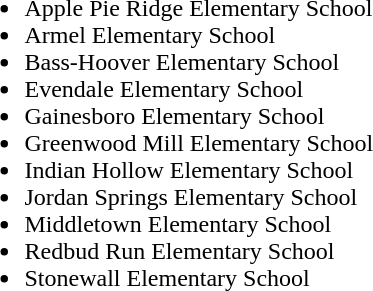<table>
<tr valign=top>
<td><br><ul><li>Apple Pie Ridge Elementary School</li><li>Armel Elementary School</li><li>Bass-Hoover Elementary School</li><li>Evendale Elementary School</li><li>Gainesboro Elementary School</li><li>Greenwood Mill Elementary School</li><li>Indian Hollow Elementary School</li><li>Jordan Springs Elementary School</li><li>Middletown Elementary School</li><li>Redbud Run Elementary School</li><li>Stonewall Elementary School</li></ul></td>
</tr>
</table>
